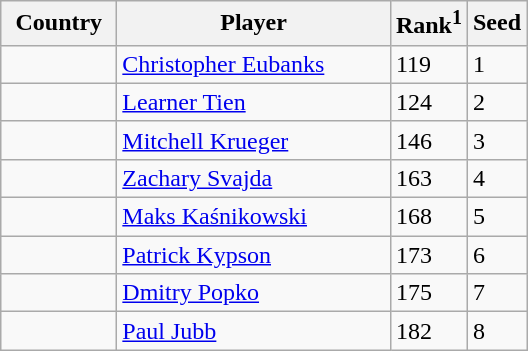<table class="sortable wikitable">
<tr>
<th width="70">Country</th>
<th width="175">Player</th>
<th>Rank<sup>1</sup></th>
<th>Seed</th>
</tr>
<tr>
<td></td>
<td><a href='#'>Christopher Eubanks</a></td>
<td>119</td>
<td>1</td>
</tr>
<tr>
<td></td>
<td><a href='#'>Learner Tien</a></td>
<td>124</td>
<td>2</td>
</tr>
<tr>
<td></td>
<td><a href='#'>Mitchell Krueger</a></td>
<td>146</td>
<td>3</td>
</tr>
<tr>
<td></td>
<td><a href='#'>Zachary Svajda</a></td>
<td>163</td>
<td>4</td>
</tr>
<tr>
<td></td>
<td><a href='#'>Maks Kaśnikowski</a></td>
<td>168</td>
<td>5</td>
</tr>
<tr>
<td></td>
<td><a href='#'>Patrick Kypson</a></td>
<td>173</td>
<td>6</td>
</tr>
<tr>
<td></td>
<td><a href='#'>Dmitry Popko</a></td>
<td>175</td>
<td>7</td>
</tr>
<tr>
<td></td>
<td><a href='#'>Paul Jubb</a></td>
<td>182</td>
<td>8</td>
</tr>
</table>
